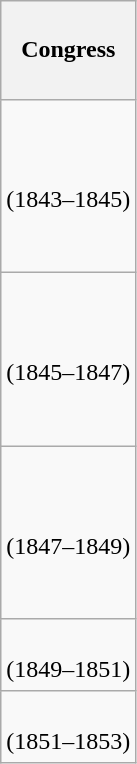<table class="wikitable" style="float:left; margin:0; margin-right:-0.5px; margin-top:14px; text-align:center;">
<tr style="white-space:nowrap; height:4.1em;">
<th>Congress</th>
</tr>
<tr style="white-space:nowrap; height:7.22em;">
<td><strong></strong><br>(1843–1845)</td>
</tr>
<tr style="white-space:nowrap; height:7.22em">
<td><strong></strong><br>(1845–1847)</td>
</tr>
<tr style="white-space:nowrap; height:7.22em">
<td><strong></strong><br>(1847–1849)</td>
</tr>
<tr style="white-space:nowrap; height:3em">
<td><strong></strong><br>(1849–1851)</td>
</tr>
<tr style="white-space:nowrap; height:3em">
<td><strong></strong><br>(1851–1853)</td>
</tr>
</table>
